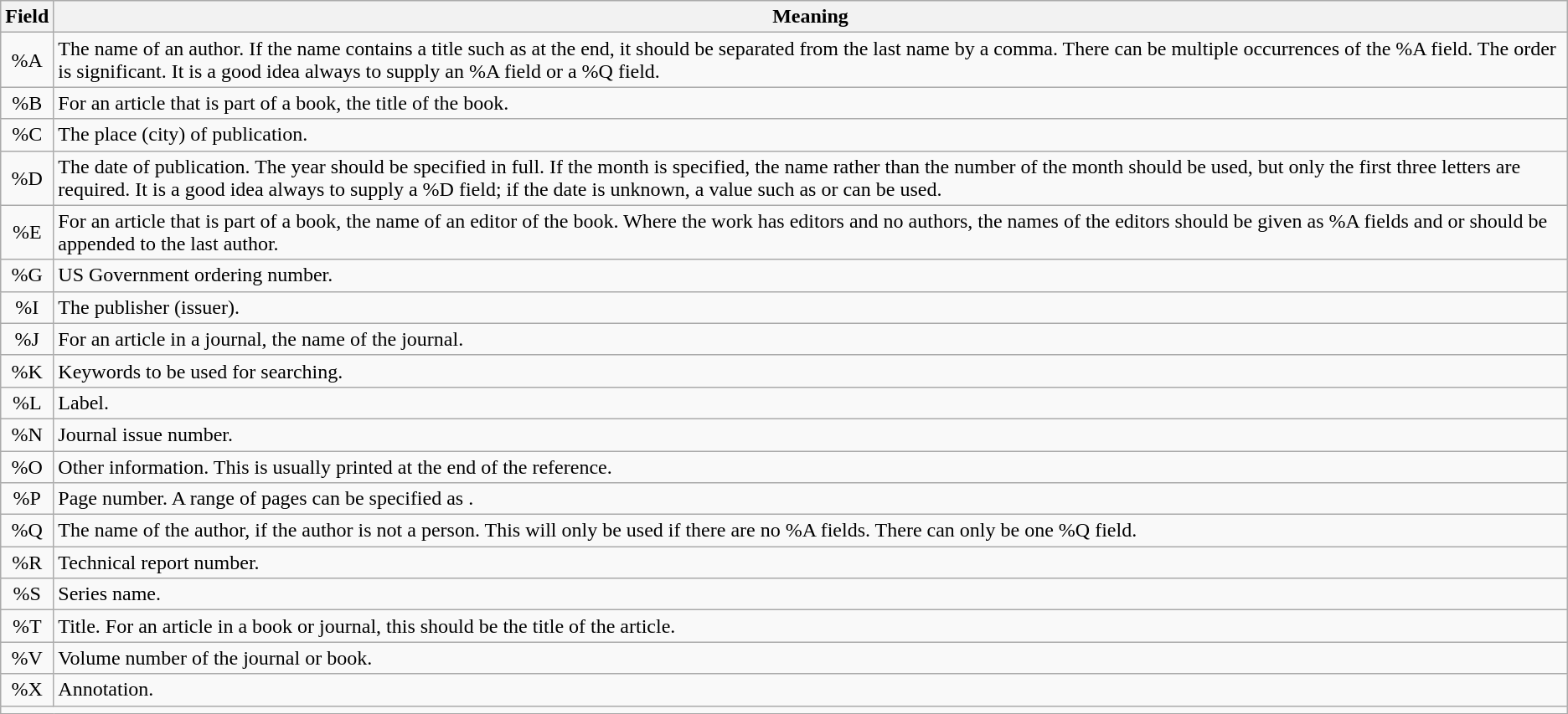<table class="wikitable sortable">
<tr>
<th>Field</th>
<th>Meaning</th>
</tr>
<tr>
<td align="center">%A</td>
<td>The name of an author.  If the name contains a title such as  at the end, it should be separated from the last name by a comma.   There  can  be  multiple occurrences of the %A field.  The order is significant.  It is a good idea always to supply an %A field or a %Q field.</td>
</tr>
<tr>
<td align="center">%B</td>
<td>For an article that is part of a book, the title of the book.</td>
</tr>
<tr>
<td align="center">%C</td>
<td>The place (city) of publication.</td>
</tr>
<tr>
<td align="center">%D</td>
<td>The  date of publication.  The year should be specified in full.  If the month is specified, the name rather than the number of the month should be used, but only the first three letters are required.  It is a good idea always to supply a %D field; if the date is unknown, a value such as  or  can be used.</td>
</tr>
<tr>
<td align="center">%E</td>
<td>For  an  article  that  is  part of a book, the name of an editor of the book.  Where the work has editors and no authors, the names of the editors should be given as %A fields and  or  should be appended to the last author.</td>
</tr>
<tr>
<td align="center">%G</td>
<td>US Government ordering number.</td>
</tr>
<tr>
<td align="center">%I</td>
<td>The publisher (issuer).</td>
</tr>
<tr>
<td align="center">%J</td>
<td>For an article in a journal, the name of the journal.</td>
</tr>
<tr>
<td align="center">%K</td>
<td>Keywords to be used for searching.</td>
</tr>
<tr>
<td align="center">%L</td>
<td>Label.</td>
</tr>
<tr>
<td align="center">%N</td>
<td>Journal issue number.</td>
</tr>
<tr>
<td align="center">%O</td>
<td>Other information.  This is usually printed at the end of the reference.</td>
</tr>
<tr>
<td align="center">%P</td>
<td>Page number.  A range of pages can be specified as .</td>
</tr>
<tr>
<td align="center">%Q</td>
<td>The name of the author, if the author is not a person.  This will only be used if there are no %A fields.  There can only be one %Q field.</td>
</tr>
<tr>
<td align="center">%R</td>
<td>Technical report number.</td>
</tr>
<tr>
<td align="center">%S</td>
<td>Series name.</td>
</tr>
<tr>
<td align="center">%T</td>
<td>Title.  For an article in a book or journal, this should be the title of the article.</td>
</tr>
<tr>
<td align="center">%V</td>
<td>Volume number of the journal or book.</td>
</tr>
<tr>
<td align="center">%X</td>
<td>Annotation.</td>
</tr>
<tr class="sortbottom">
<td colspan="2" style="font-size: smaller"></td>
</tr>
</table>
